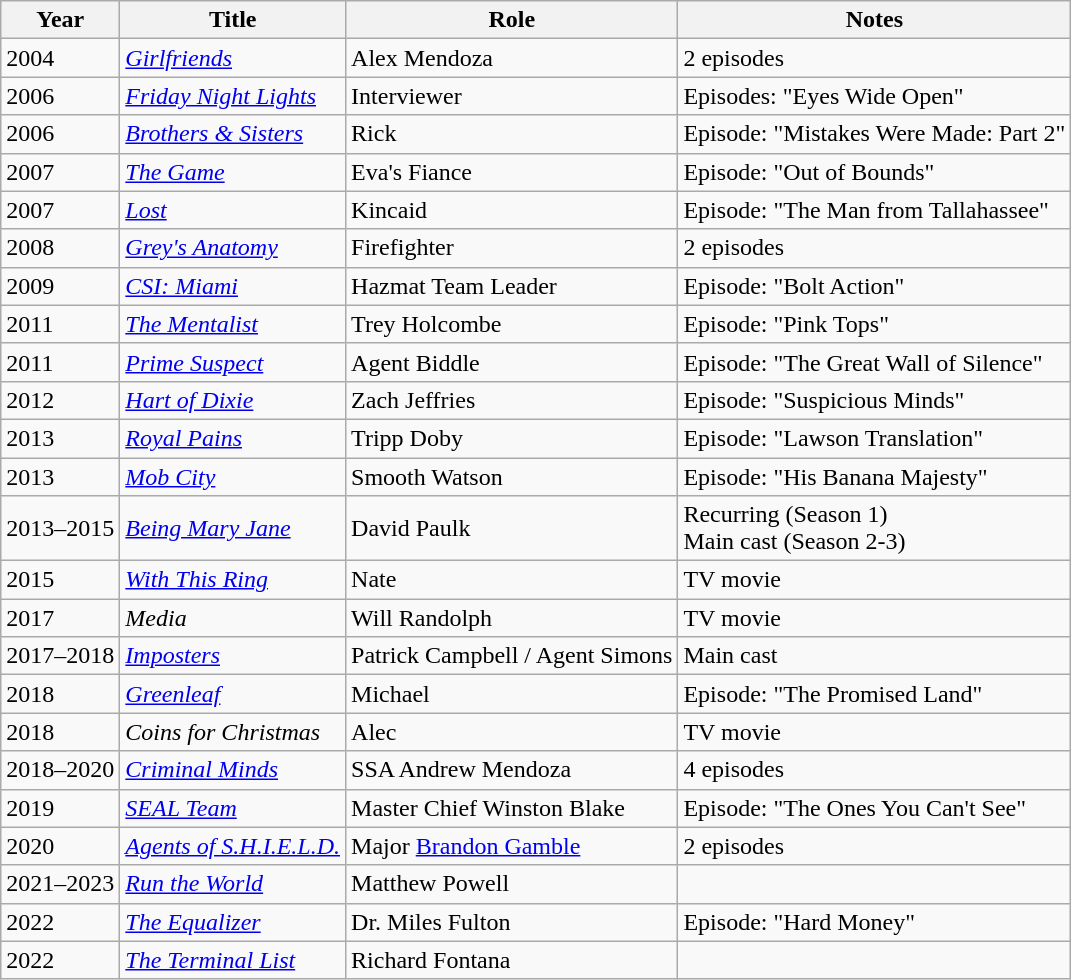<table class="wikitable sortable">
<tr>
<th>Year</th>
<th>Title</th>
<th>Role</th>
<th>Notes</th>
</tr>
<tr>
<td>2004</td>
<td><em><a href='#'>Girlfriends</a></em></td>
<td>Alex Mendoza</td>
<td>2 episodes</td>
</tr>
<tr>
<td>2006</td>
<td><em><a href='#'>Friday Night Lights</a></em></td>
<td>Interviewer</td>
<td>Episodes: "Eyes Wide Open"</td>
</tr>
<tr>
<td>2006</td>
<td><em><a href='#'>Brothers & Sisters</a></em></td>
<td>Rick</td>
<td>Episode: "Mistakes Were Made: Part 2"</td>
</tr>
<tr>
<td>2007</td>
<td><em><a href='#'>The Game</a></em></td>
<td>Eva's Fiance</td>
<td>Episode: "Out of Bounds"</td>
</tr>
<tr>
<td>2007</td>
<td><em><a href='#'>Lost</a></em></td>
<td>Kincaid</td>
<td>Episode: "The Man from Tallahassee"</td>
</tr>
<tr>
<td>2008</td>
<td><em><a href='#'>Grey's Anatomy</a></em></td>
<td>Firefighter</td>
<td>2 episodes</td>
</tr>
<tr>
<td>2009</td>
<td><em><a href='#'>CSI: Miami</a></em></td>
<td>Hazmat Team Leader</td>
<td>Episode: "Bolt Action"</td>
</tr>
<tr>
<td>2011</td>
<td><em><a href='#'>The Mentalist</a></em></td>
<td>Trey Holcombe</td>
<td>Episode: "Pink Tops"</td>
</tr>
<tr>
<td>2011</td>
<td><em><a href='#'>Prime Suspect</a></em></td>
<td>Agent Biddle</td>
<td>Episode: "The Great Wall of Silence"</td>
</tr>
<tr>
<td>2012</td>
<td><em><a href='#'>Hart of Dixie</a></em></td>
<td>Zach Jeffries</td>
<td>Episode: "Suspicious Minds"</td>
</tr>
<tr>
<td>2013</td>
<td><em><a href='#'>Royal Pains</a></em></td>
<td>Tripp Doby</td>
<td>Episode: "Lawson Translation"</td>
</tr>
<tr>
<td>2013</td>
<td><em><a href='#'>Mob City</a></em></td>
<td>Smooth Watson</td>
<td>Episode: "His Banana Majesty"</td>
</tr>
<tr>
<td>2013–2015</td>
<td><em><a href='#'>Being Mary Jane</a></em></td>
<td>David Paulk</td>
<td>Recurring (Season 1)<br>Main cast (Season 2-3)</td>
</tr>
<tr>
<td>2015</td>
<td><em><a href='#'>With This Ring</a></em></td>
<td>Nate</td>
<td>TV movie</td>
</tr>
<tr>
<td>2017</td>
<td><em>Media</em></td>
<td>Will Randolph</td>
<td>TV movie</td>
</tr>
<tr>
<td>2017–2018</td>
<td><em><a href='#'>Imposters</a></em></td>
<td>Patrick Campbell / Agent Simons</td>
<td>Main cast</td>
</tr>
<tr>
<td>2018</td>
<td><em><a href='#'>Greenleaf</a></em></td>
<td>Michael</td>
<td>Episode: "The Promised Land"</td>
</tr>
<tr>
<td>2018</td>
<td><em>Coins for Christmas</em></td>
<td>Alec</td>
<td>TV movie</td>
</tr>
<tr>
<td>2018–2020</td>
<td><em><a href='#'>Criminal Minds</a></em></td>
<td>SSA Andrew Mendoza</td>
<td>4 episodes</td>
</tr>
<tr>
<td>2019</td>
<td><em><a href='#'>SEAL Team</a></em></td>
<td>Master Chief Winston Blake</td>
<td>Episode: "The Ones You Can't See"</td>
</tr>
<tr>
<td>2020</td>
<td><em><a href='#'>Agents of S.H.I.E.L.D.</a></em></td>
<td>Major <a href='#'>Brandon Gamble</a></td>
<td>2 episodes</td>
</tr>
<tr>
<td>2021–2023</td>
<td><em><a href='#'>Run the World</a></em></td>
<td>Matthew Powell</td>
<td></td>
</tr>
<tr>
<td>2022</td>
<td><em><a href='#'>The Equalizer</a></em></td>
<td>Dr. Miles Fulton</td>
<td>Episode: "Hard Money"</td>
</tr>
<tr>
<td>2022</td>
<td><em><a href='#'>The Terminal List</a></em></td>
<td>Richard Fontana</td>
<td></td>
</tr>
</table>
